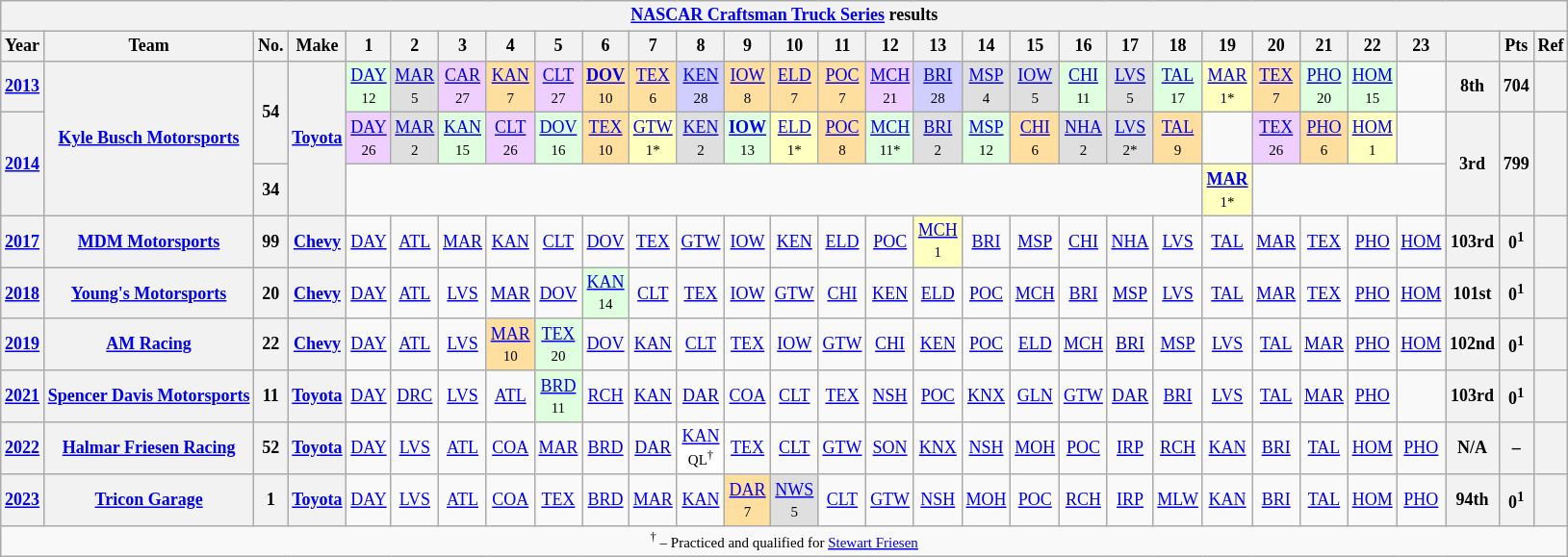<table class="wikitable" style="text-align:center; font-size:75%">
<tr>
<th colspan=30><a href='#'>NASCAR Craftsman Truck Series</a> results</th>
</tr>
<tr>
<th>Year</th>
<th>Team</th>
<th>No.</th>
<th>Make</th>
<th>1</th>
<th>2</th>
<th>3</th>
<th>4</th>
<th>5</th>
<th>6</th>
<th>7</th>
<th>8</th>
<th>9</th>
<th>10</th>
<th>11</th>
<th>12</th>
<th>13</th>
<th>14</th>
<th>15</th>
<th>16</th>
<th>17</th>
<th>18</th>
<th>19</th>
<th>20</th>
<th>21</th>
<th>22</th>
<th>23</th>
<th></th>
<th>Pts</th>
<th>Ref</th>
</tr>
<tr>
<th><a href='#'>2013</a></th>
<th rowspan=3><a href='#'>Kyle Busch Motorsports</a></th>
<th rowspan=2>54</th>
<th rowspan=3><a href='#'>Toyota</a></th>
<td style="background:#DFFFDF;"><a href='#'>DAY</a><br><small>12</small></td>
<td style="background:#DFDFDF;"><a href='#'>MAR</a><br><small>5</small></td>
<td style="background:#EFCFFF;"><a href='#'>CAR</a><br><small>27</small></td>
<td style="background:#FFDF9F;"><a href='#'>KAN</a><br><small>7</small></td>
<td style="background:#EFCFFF;"><a href='#'>CLT</a><br><small>27</small></td>
<td style="background:#FFDF9F;"><strong><a href='#'>DOV</a></strong><br><small>10</small></td>
<td style="background:#FFDF9F;"><a href='#'>TEX</a><br><small>6</small></td>
<td style="background:#CFCFFF;"><a href='#'>KEN</a><br><small>28</small></td>
<td style="background:#FFDF9F;"><a href='#'>IOW</a><br><small>8</small></td>
<td style="background:#FFDF9F;"><a href='#'>ELD</a><br><small>7</small></td>
<td style="background:#FFDF9F;"><a href='#'>POC</a><br><small>7</small></td>
<td style="background:#EFCFFF;"><a href='#'>MCH</a><br><small>21</small></td>
<td style="background:#CFCFFF;"><a href='#'>BRI</a><br><small>28</small></td>
<td style="background:#DFDFDF;"><a href='#'>MSP</a><br><small>4</small></td>
<td style="background:#DFDFDF;"><a href='#'>IOW</a><br><small>5</small></td>
<td style="background:#DFFFDF;"><a href='#'>CHI</a><br><small>11</small></td>
<td style="background:#DFDFDF;"><a href='#'>LVS</a><br><small>5</small></td>
<td style="background:#DFFFDF;"><a href='#'>TAL</a><br><small>17</small></td>
<td style="background:#FFFFBF;"><a href='#'>MAR</a><br><small>1*</small></td>
<td style="background:#FFDF9F;"><a href='#'>TEX</a><br><small>7</small></td>
<td style="background:#DFFFDF;"><a href='#'>PHO</a><br><small>20</small></td>
<td style="background:#DFFFDF;"><a href='#'>HOM</a><br><small>15</small></td>
<td></td>
<th>8th</th>
<th>704</th>
<th></th>
</tr>
<tr>
<th rowspan=2><a href='#'>2014</a></th>
<td style="background:#EFCFFF;"><a href='#'>DAY</a><br><small>26</small></td>
<td style="background:#DFDFDF;"><a href='#'>MAR</a><br><small>2</small></td>
<td style="background:#DFFFDF;"><a href='#'>KAN</a><br><small>15</small></td>
<td style="background:#EFCFFF;"><a href='#'>CLT</a><br><small>26</small></td>
<td style="background:#DFFFDF;"><a href='#'>DOV</a><br><small>16</small></td>
<td style="background:#FFDF9F;"><a href='#'>TEX</a><br><small>10</small></td>
<td style="background:#FFFFBF;"><a href='#'>GTW</a><br><small>1*</small></td>
<td style="background:#DFDFDF;"><a href='#'>KEN</a><br><small>2</small></td>
<td style="background:#DFFFDF;"><strong><a href='#'>IOW</a></strong><br><small>13</small></td>
<td style="background:#FFFFBF;"><a href='#'>ELD</a><br><small>1*</small></td>
<td style="background:#FFDF9F;"><a href='#'>POC</a><br><small>8</small></td>
<td style="background:#DFFFDF;"><a href='#'>MCH</a><br><small>11*</small></td>
<td style="background:#DFDFDF;"><a href='#'>BRI</a><br><small>2</small></td>
<td style="background:#DFFFDF;"><a href='#'>MSP</a><br><small>12</small></td>
<td style="background:#FFDF9F;"><a href='#'>CHI</a><br><small>6</small></td>
<td style="background:#DFDFDF;"><a href='#'>NHA</a><br><small>2</small></td>
<td style="background:#DFDFDF;"><a href='#'>LVS</a><br><small>2*</small></td>
<td style="background:#FFDF9F;"><a href='#'>TAL</a><br><small>9</small></td>
<td></td>
<td style="background:#EFCFFF;"><a href='#'>TEX</a><br><small>26</small></td>
<td style="background:#FFDF9F;"><a href='#'>PHO</a><br><small>6</small></td>
<td style="background:#FFFFBF;"><a href='#'>HOM</a><br><small>1</small></td>
<td></td>
<th rowspan=2>3rd</th>
<th rowspan=2>799</th>
<th rowspan=2></th>
</tr>
<tr>
<th>34</th>
<td colspan=18></td>
<td style="background:#FFFFBF;"><strong><a href='#'>MAR</a></strong><br><small>1*</small></td>
<td colspan=4></td>
</tr>
<tr>
<th><a href='#'>2017</a></th>
<th><a href='#'>MDM Motorsports</a></th>
<th>99</th>
<th><a href='#'>Chevy</a></th>
<td><a href='#'>DAY</a></td>
<td><a href='#'>ATL</a></td>
<td><a href='#'>MAR</a></td>
<td><a href='#'>KAN</a></td>
<td><a href='#'>CLT</a></td>
<td><a href='#'>DOV</a></td>
<td><a href='#'>TEX</a></td>
<td><a href='#'>GTW</a></td>
<td><a href='#'>IOW</a></td>
<td><a href='#'>KEN</a></td>
<td><a href='#'>ELD</a></td>
<td><a href='#'>POC</a></td>
<td style="background:#FFFFBF;"><a href='#'>MCH</a><br><small>1</small></td>
<td><a href='#'>BRI</a></td>
<td><a href='#'>MSP</a></td>
<td><a href='#'>CHI</a></td>
<td><a href='#'>NHA</a></td>
<td><a href='#'>LVS</a></td>
<td><a href='#'>TAL</a></td>
<td><a href='#'>MAR</a></td>
<td><a href='#'>TEX</a></td>
<td><a href='#'>PHO</a></td>
<td><a href='#'>HOM</a></td>
<th>103rd</th>
<th>0<sup>1</sup></th>
<th></th>
</tr>
<tr>
<th><a href='#'>2018</a></th>
<th><a href='#'>Young's Motorsports</a></th>
<th>20</th>
<th><a href='#'>Chevy</a></th>
<td><a href='#'>DAY</a></td>
<td><a href='#'>ATL</a></td>
<td><a href='#'>LVS</a></td>
<td><a href='#'>MAR</a></td>
<td><a href='#'>DOV</a></td>
<td style="background:#DFFFDF;"><a href='#'>KAN</a><br><small>14</small></td>
<td><a href='#'>CLT</a></td>
<td><a href='#'>TEX</a></td>
<td><a href='#'>IOW</a></td>
<td><a href='#'>GTW</a></td>
<td><a href='#'>CHI</a></td>
<td><a href='#'>KEN</a></td>
<td><a href='#'>ELD</a></td>
<td><a href='#'>POC</a></td>
<td><a href='#'>MCH</a></td>
<td><a href='#'>BRI</a></td>
<td><a href='#'>MSP</a></td>
<td><a href='#'>LVS</a></td>
<td><a href='#'>TAL</a></td>
<td><a href='#'>MAR</a></td>
<td><a href='#'>TEX</a></td>
<td><a href='#'>PHO</a></td>
<td><a href='#'>HOM</a></td>
<th>101st</th>
<th>0<sup>1</sup></th>
<th></th>
</tr>
<tr>
<th><a href='#'>2019</a></th>
<th><a href='#'>AM Racing</a></th>
<th>22</th>
<th><a href='#'>Chevy</a></th>
<td><a href='#'>DAY</a></td>
<td><a href='#'>ATL</a></td>
<td><a href='#'>LVS</a></td>
<td style="background:#FFDF9F;"><a href='#'>MAR</a><br><small>10</small></td>
<td style="background:#DFFFDF;"><a href='#'>TEX</a><br><small>20</small></td>
<td><a href='#'>DOV</a></td>
<td><a href='#'>KAN</a></td>
<td><a href='#'>CLT</a></td>
<td><a href='#'>TEX</a></td>
<td><a href='#'>IOW</a></td>
<td><a href='#'>GTW</a></td>
<td><a href='#'>CHI</a></td>
<td><a href='#'>KEN</a></td>
<td><a href='#'>POC</a></td>
<td><a href='#'>ELD</a></td>
<td><a href='#'>MCH</a></td>
<td><a href='#'>BRI</a></td>
<td><a href='#'>MSP</a></td>
<td><a href='#'>LVS</a></td>
<td><a href='#'>TAL</a></td>
<td><a href='#'>MAR</a></td>
<td><a href='#'>PHO</a></td>
<td><a href='#'>HOM</a></td>
<th>102nd</th>
<th>0<sup>1</sup></th>
<th></th>
</tr>
<tr>
<th><a href='#'>2021</a></th>
<th><a href='#'>Spencer Davis Motorsports</a></th>
<th>11</th>
<th><a href='#'>Toyota</a></th>
<td><a href='#'>DAY</a></td>
<td><a href='#'>DRC</a></td>
<td><a href='#'>LVS</a></td>
<td><a href='#'>ATL</a></td>
<td style="background:#DFFFDF;"><a href='#'>BRD</a><br><small>11</small></td>
<td><a href='#'>RCH</a></td>
<td><a href='#'>KAN</a></td>
<td><a href='#'>DAR</a></td>
<td><a href='#'>COA</a></td>
<td><a href='#'>CLT</a></td>
<td><a href='#'>TEX</a></td>
<td><a href='#'>NSH</a></td>
<td><a href='#'>POC</a></td>
<td><a href='#'>KNX</a></td>
<td><a href='#'>GLN</a></td>
<td><a href='#'>GTW</a></td>
<td><a href='#'>DAR</a></td>
<td><a href='#'>BRI</a></td>
<td><a href='#'>LVS</a></td>
<td><a href='#'>TAL</a></td>
<td><a href='#'>MAR</a></td>
<td><a href='#'>PHO</a></td>
<td></td>
<th>103rd</th>
<th>0<sup>1</sup></th>
<th></th>
</tr>
<tr>
<th><a href='#'>2022</a></th>
<th><a href='#'>Halmar Friesen Racing</a></th>
<th>52</th>
<th><a href='#'>Toyota</a></th>
<td><a href='#'>DAY</a></td>
<td><a href='#'>LVS</a></td>
<td><a href='#'>ATL</a></td>
<td><a href='#'>COA</a></td>
<td><a href='#'>MAR</a></td>
<td><a href='#'>BRD</a></td>
<td><a href='#'>DAR</a></td>
<td style="background:#FFFFFF;"><a href='#'>KAN</a><br><small>QL<sup>†</sup></small></td>
<td><a href='#'>TEX</a></td>
<td><a href='#'>CLT</a></td>
<td><a href='#'>GTW</a></td>
<td><a href='#'>SON</a></td>
<td><a href='#'>KNX</a></td>
<td><a href='#'>NSH</a></td>
<td><a href='#'>MOH</a></td>
<td><a href='#'>POC</a></td>
<td><a href='#'>IRP</a></td>
<td><a href='#'>RCH</a></td>
<td><a href='#'>KAN</a></td>
<td><a href='#'>BRI</a></td>
<td><a href='#'>TAL</a></td>
<td><a href='#'>HOM</a></td>
<td><a href='#'>PHO</a></td>
<th>N/A</th>
<th>–</th>
<th></th>
</tr>
<tr>
<th><a href='#'>2023</a></th>
<th><a href='#'>Tricon Garage</a></th>
<th>1</th>
<th><a href='#'>Toyota</a></th>
<td><a href='#'>DAY</a></td>
<td><a href='#'>LVS</a></td>
<td><a href='#'>ATL</a></td>
<td><a href='#'>COA</a></td>
<td><a href='#'>TEX</a></td>
<td><a href='#'>BRD</a></td>
<td><a href='#'>MAR</a></td>
<td><a href='#'>KAN</a></td>
<td style="background:#FFDF9F;"><a href='#'>DAR</a><br><small>7</small></td>
<td style="background:#DFDFDF;"><a href='#'>NWS</a><br><small>5</small></td>
<td><a href='#'>CLT</a></td>
<td><a href='#'>GTW</a></td>
<td><a href='#'>NSH</a></td>
<td><a href='#'>MOH</a></td>
<td><a href='#'>POC</a></td>
<td><a href='#'>RCH</a></td>
<td><a href='#'>IRP</a></td>
<td><a href='#'>MLW</a></td>
<td><a href='#'>KAN</a></td>
<td><a href='#'>BRI</a></td>
<td><a href='#'>TAL</a></td>
<td><a href='#'>HOM</a></td>
<td><a href='#'>PHO</a></td>
<th>94th</th>
<th>0<sup>1</sup></th>
<th></th>
</tr>
<tr>
<td colspan=43><small><sup>†</sup> – Practiced and qualified for <a href='#'>Stewart Friesen</a></small></td>
</tr>
</table>
